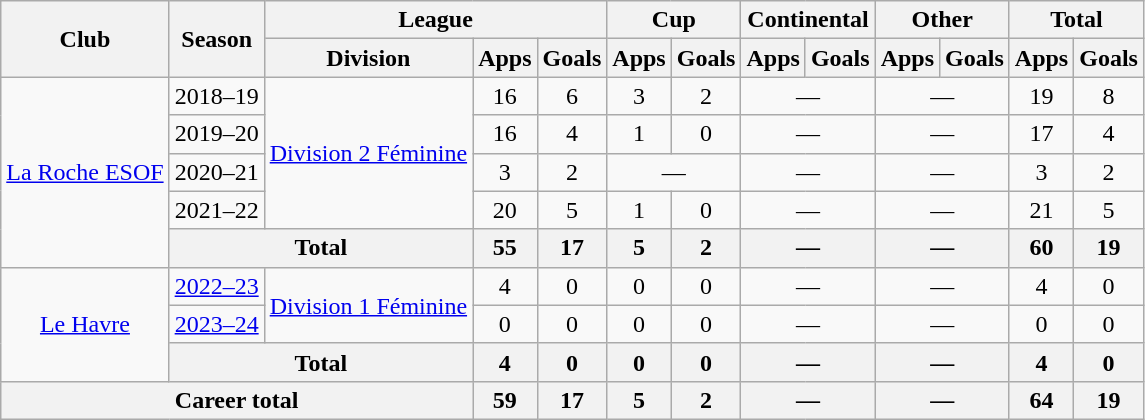<table class="wikitable" style="text-align: center;">
<tr>
<th rowspan="2">Club</th>
<th rowspan="2">Season</th>
<th colspan="3">League</th>
<th colspan="2">Cup</th>
<th colspan="2">Continental</th>
<th colspan="2">Other</th>
<th colspan="2">Total</th>
</tr>
<tr>
<th>Division</th>
<th>Apps</th>
<th>Goals</th>
<th>Apps</th>
<th>Goals</th>
<th>Apps</th>
<th>Goals</th>
<th>Apps</th>
<th>Goals</th>
<th>Apps</th>
<th>Goals</th>
</tr>
<tr>
<td rowspan="5"><a href='#'>La Roche ESOF</a></td>
<td>2018–19</td>
<td rowspan="4"><a href='#'>Division 2 Féminine</a></td>
<td>16</td>
<td>6</td>
<td>3</td>
<td>2</td>
<td colspan="2">—</td>
<td colspan="2">—</td>
<td>19</td>
<td>8</td>
</tr>
<tr>
<td>2019–20</td>
<td>16</td>
<td>4</td>
<td>1</td>
<td>0</td>
<td colspan="2">—</td>
<td colspan="2">—</td>
<td>17</td>
<td>4</td>
</tr>
<tr>
<td>2020–21</td>
<td>3</td>
<td>2</td>
<td colspan="2">—</td>
<td colspan="2">—</td>
<td colspan="2">—</td>
<td>3</td>
<td>2</td>
</tr>
<tr>
<td>2021–22</td>
<td>20</td>
<td>5</td>
<td>1</td>
<td>0</td>
<td colspan="2">—</td>
<td colspan="2">—</td>
<td>21</td>
<td>5</td>
</tr>
<tr>
<th colspan="2">Total</th>
<th>55</th>
<th>17</th>
<th>5</th>
<th>2</th>
<th colspan="2">—</th>
<th colspan="2">—</th>
<th>60</th>
<th>19</th>
</tr>
<tr>
<td rowspan="3"><a href='#'>Le Havre</a></td>
<td><a href='#'>2022–23</a></td>
<td rowspan="2"><a href='#'>Division 1 Féminine</a></td>
<td>4</td>
<td>0</td>
<td>0</td>
<td>0</td>
<td colspan="2">—</td>
<td colspan="2">—</td>
<td>4</td>
<td>0</td>
</tr>
<tr>
<td><a href='#'>2023–24</a></td>
<td>0</td>
<td>0</td>
<td>0</td>
<td>0</td>
<td colspan="2">—</td>
<td colspan="2">—</td>
<td>0</td>
<td>0</td>
</tr>
<tr>
<th colspan="2">Total</th>
<th>4</th>
<th>0</th>
<th>0</th>
<th>0</th>
<th colspan="2">—</th>
<th colspan="2">—</th>
<th>4</th>
<th>0</th>
</tr>
<tr>
<th colspan="3">Career total</th>
<th>59</th>
<th>17</th>
<th>5</th>
<th>2</th>
<th colspan="2">—</th>
<th colspan="2">—</th>
<th>64</th>
<th>19</th>
</tr>
</table>
